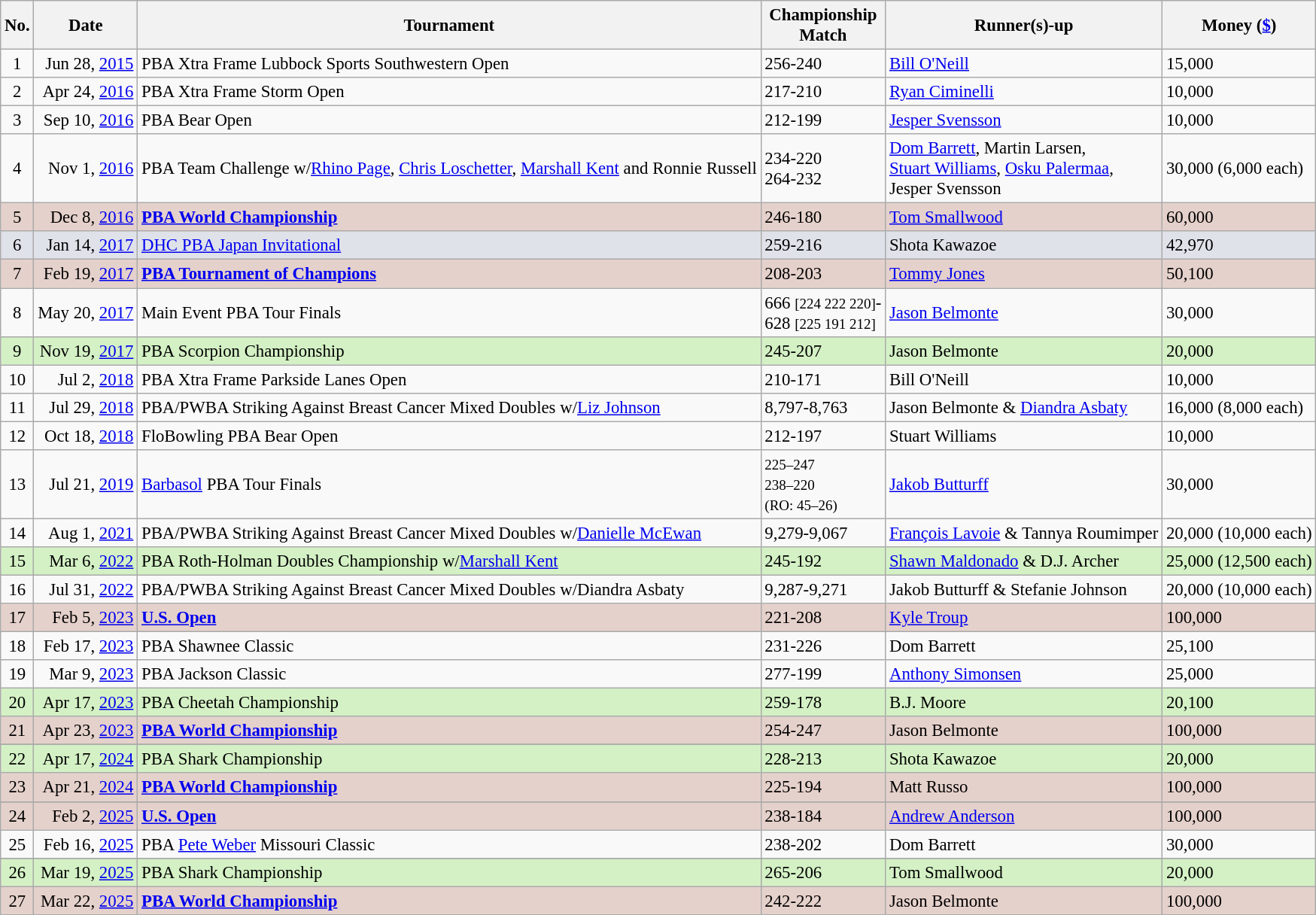<table class="wikitable" style="font-size:95%;">
<tr>
<th>No.</th>
<th>Date</th>
<th>Tournament</th>
<th>Championship<br>Match</th>
<th>Runner(s)-up</th>
<th>Money (<a href='#'>$</a>)</th>
</tr>
<tr>
<td align=center>1</td>
<td align=right>Jun 28, <a href='#'>2015</a></td>
<td>PBA Xtra Frame Lubbock Sports Southwestern Open</td>
<td>256-240</td>
<td> <a href='#'>Bill O'Neill</a></td>
<td>15,000</td>
</tr>
<tr>
<td align=center>2</td>
<td align=right>Apr 24, <a href='#'>2016</a></td>
<td>PBA Xtra Frame Storm Open</td>
<td>217-210</td>
<td> <a href='#'>Ryan Ciminelli</a></td>
<td>10,000</td>
</tr>
<tr>
<td align=center>3</td>
<td align=right>Sep 10, <a href='#'>2016</a></td>
<td>PBA Bear Open</td>
<td>212-199</td>
<td> <a href='#'>Jesper Svensson</a></td>
<td>10,000</td>
</tr>
<tr>
<td align=center>4</td>
<td align=right>Nov 1, <a href='#'>2016</a></td>
<td>PBA Team Challenge w/<a href='#'>Rhino Page</a>, <a href='#'>Chris Loschetter</a>, <a href='#'>Marshall Kent</a> and Ronnie Russell</td>
<td>234-220<br>264-232</td>
<td> <a href='#'>Dom Barrett</a>,  Martin Larsen, <br> <a href='#'>Stuart Williams</a>,  <a href='#'>Osku Palermaa</a>, <br> Jesper Svensson</td>
<td>30,000 (6,000 each)</td>
</tr>
<tr style="background:#e5d1cb;">
<td align=center>5</td>
<td align=right>Dec 8, <a href='#'>2016</a></td>
<td><strong><a href='#'>PBA World Championship</a></strong></td>
<td>246-180</td>
<td> <a href='#'>Tom Smallwood</a></td>
<td>60,000</td>
</tr>
<tr style="background:#dfe2e9;">
<td align=center>6</td>
<td align=right>Jan 14, <a href='#'>2017</a></td>
<td><a href='#'>DHC PBA Japan Invitational</a></td>
<td>259-216</td>
<td> Shota Kawazoe</td>
<td>42,970</td>
</tr>
<tr style="background:#e5d1cb;">
<td align=center>7</td>
<td align=right>Feb 19, <a href='#'>2017</a></td>
<td><strong><a href='#'>PBA Tournament of Champions</a></strong></td>
<td>208-203</td>
<td> <a href='#'>Tommy Jones</a></td>
<td>50,100</td>
</tr>
<tr>
<td align=center>8</td>
<td align=right>May 20, <a href='#'>2017</a></td>
<td>Main Event PBA Tour Finals</td>
<td>666 <small>[224 222 220]</small>-<br>628 <small>[225 191 212]</small></td>
<td> <a href='#'>Jason Belmonte</a></td>
<td>30,000</td>
</tr>
<tr style="background:#d4f1c5;">
<td align=center>9</td>
<td align=right>Nov 19, <a href='#'>2017</a></td>
<td>PBA Scorpion Championship</td>
<td>245-207</td>
<td> Jason Belmonte</td>
<td>20,000</td>
</tr>
<tr>
<td align=center>10</td>
<td align=right>Jul 2, <a href='#'>2018</a></td>
<td>PBA Xtra Frame Parkside Lanes Open</td>
<td>210-171</td>
<td> Bill O'Neill</td>
<td>10,000</td>
</tr>
<tr>
<td align=center>11</td>
<td align=right>Jul 29, <a href='#'>2018</a></td>
<td>PBA/PWBA Striking Against Breast Cancer Mixed Doubles w/<a href='#'>Liz Johnson</a></td>
<td>8,797-8,763</td>
<td> Jason Belmonte &  <a href='#'>Diandra Asbaty</a></td>
<td>16,000 (8,000 each)</td>
</tr>
<tr>
<td align=center>12</td>
<td align=right>Oct 18, <a href='#'>2018</a></td>
<td>FloBowling PBA Bear Open</td>
<td>212-197</td>
<td> Stuart Williams</td>
<td>10,000</td>
</tr>
<tr>
<td align=center>13</td>
<td align=right>Jul 21, <a href='#'>2019</a></td>
<td><a href='#'>Barbasol</a> PBA Tour Finals</td>
<td><small>225–247<br>238–220<br>(RO: 45–26)</small></td>
<td> <a href='#'>Jakob Butturff</a></td>
<td>30,000</td>
</tr>
<tr>
<td align=center>14</td>
<td align=right>Aug 1, <a href='#'>2021</a></td>
<td>PBA/PWBA Striking Against Breast Cancer Mixed Doubles w/<a href='#'>Danielle McEwan</a></td>
<td>9,279-9,067</td>
<td> <a href='#'>François Lavoie</a> &  Tannya Roumimper</td>
<td>20,000 (10,000 each)</td>
</tr>
<tr style="background:#d4f1c5;">
<td align=center>15</td>
<td align=right>Mar 6, <a href='#'>2022</a></td>
<td>PBA Roth-Holman Doubles Championship w/<a href='#'>Marshall Kent</a></td>
<td>245-192</td>
<td> <a href='#'>Shawn Maldonado</a> &  D.J. Archer</td>
<td>25,000 (12,500 each)</td>
</tr>
<tr>
<td align=center>16</td>
<td align=right>Jul 31, <a href='#'>2022</a></td>
<td>PBA/PWBA Striking Against Breast Cancer Mixed Doubles w/Diandra Asbaty</td>
<td>9,287-9,271</td>
<td> Jakob Butturff &  Stefanie Johnson</td>
<td>20,000 (10,000 each)</td>
</tr>
<tr style="background:#e5d1cb;">
<td align=center>17</td>
<td align=right>Feb 5, <a href='#'>2023</a></td>
<td><strong><a href='#'>U.S. Open</a></strong></td>
<td>221-208</td>
<td> <a href='#'>Kyle Troup</a></td>
<td>100,000</td>
</tr>
<tr>
<td align=center>18</td>
<td align=right>Feb 17, <a href='#'>2023</a></td>
<td>PBA Shawnee Classic</td>
<td>231-226</td>
<td> Dom Barrett</td>
<td>25,100</td>
</tr>
<tr>
<td align=center>19</td>
<td align=right>Mar 9, <a href='#'>2023</a></td>
<td>PBA Jackson Classic</td>
<td>277-199</td>
<td> <a href='#'>Anthony Simonsen</a></td>
<td>25,000</td>
</tr>
<tr style="background:#d4f1c5;">
<td align=center>20</td>
<td align=right>Apr 17, <a href='#'>2023</a></td>
<td>PBA Cheetah Championship</td>
<td>259-178</td>
<td> B.J. Moore</td>
<td>20,100</td>
</tr>
<tr style="background:#e5d1cb;">
<td align=center>21</td>
<td align=right>Apr 23, <a href='#'>2023</a></td>
<td><strong><a href='#'>PBA World Championship</a></strong></td>
<td>254-247</td>
<td> Jason Belmonte</td>
<td>100,000</td>
</tr>
<tr>
</tr>
<tr style="background:#d4f1c5;">
<td align=center>22</td>
<td align=right>Apr 17, <a href='#'>2024</a></td>
<td>PBA Shark Championship</td>
<td>228-213</td>
<td> Shota Kawazoe</td>
<td>20,000</td>
</tr>
<tr style="background:#e5d1cb;">
<td align=center>23</td>
<td align=right>Apr 21, <a href='#'>2024</a></td>
<td><strong><a href='#'>PBA World Championship</a></strong></td>
<td>225-194</td>
<td> Matt Russo</td>
<td>100,000</td>
</tr>
<tr>
</tr>
<tr style="background:#e5d1cb;">
<td align=center>24</td>
<td align=right>Feb 2, <a href='#'>2025</a></td>
<td><strong><a href='#'>U.S. Open</a></strong></td>
<td>238-184</td>
<td> <a href='#'>Andrew Anderson</a></td>
<td>100,000</td>
</tr>
<tr>
<td align=center>25</td>
<td align=right>Feb 16, <a href='#'>2025</a></td>
<td>PBA <a href='#'>Pete Weber</a> Missouri Classic</td>
<td>238-202</td>
<td> Dom Barrett</td>
<td>30,000</td>
</tr>
<tr>
</tr>
<tr style="background:#d4f1c5;">
<td align=center>26</td>
<td align=right>Mar 19, <a href='#'>2025</a></td>
<td>PBA Shark Championship</td>
<td>265-206</td>
<td> Tom Smallwood</td>
<td>20,000</td>
</tr>
<tr style="background:#e5d1cb;">
<td align=center>27</td>
<td align=right>Mar 22, <a href='#'>2025</a></td>
<td><strong><a href='#'>PBA World Championship</a></strong></td>
<td>242-222</td>
<td> Jason Belmonte</td>
<td>100,000</td>
</tr>
</table>
